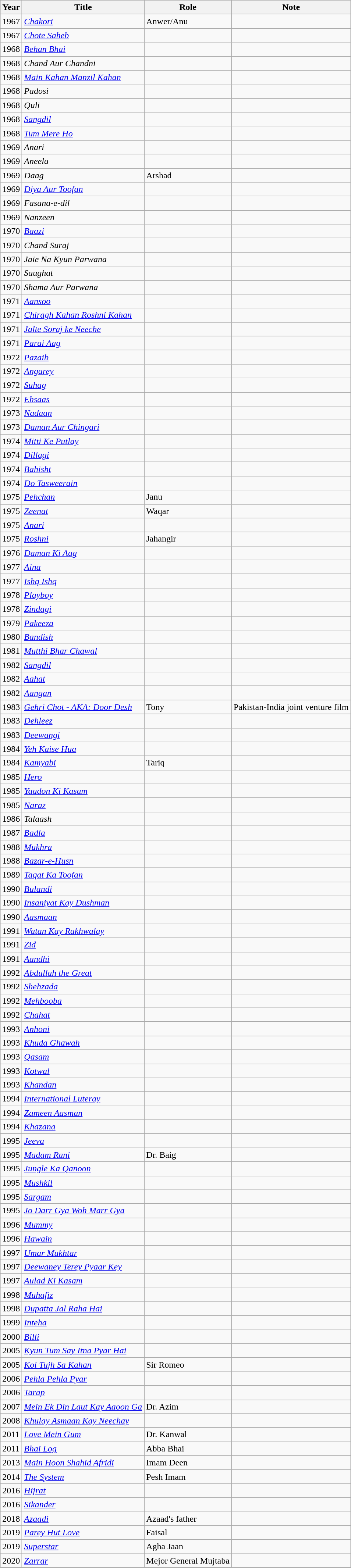<table class="wikitable">
<tr>
<th>Year</th>
<th>Title</th>
<th>Role</th>
<th>Note</th>
</tr>
<tr>
<td>1967</td>
<td><em><a href='#'>Chakori</a></em></td>
<td>Anwer/Anu</td>
<td></td>
</tr>
<tr>
<td>1967</td>
<td><em><a href='#'>Chote Saheb</a></em></td>
<td></td>
<td></td>
</tr>
<tr>
<td>1968</td>
<td><em><a href='#'>Behan Bhai</a></em></td>
<td></td>
<td></td>
</tr>
<tr>
<td>1968</td>
<td><em>Chand Aur Chandni</em></td>
<td></td>
<td></td>
</tr>
<tr>
<td>1968</td>
<td><em><a href='#'>Main Kahan Manzil Kahan</a></em></td>
<td></td>
<td></td>
</tr>
<tr>
<td>1968</td>
<td><em>Padosi</em></td>
<td></td>
<td></td>
</tr>
<tr>
<td>1968</td>
<td><em>Quli</em></td>
<td></td>
<td></td>
</tr>
<tr>
<td>1968</td>
<td><em><a href='#'>Sangdil</a></em></td>
<td></td>
<td></td>
</tr>
<tr>
<td>1968</td>
<td><em><a href='#'>Tum Mere Ho</a></em></td>
<td></td>
<td></td>
</tr>
<tr>
<td>1969</td>
<td><em>Anari</em></td>
<td></td>
<td></td>
</tr>
<tr>
<td>1969</td>
<td><em>Aneela</em></td>
<td></td>
<td></td>
</tr>
<tr>
<td>1969</td>
<td><em>Daag</em></td>
<td>Arshad</td>
<td></td>
</tr>
<tr>
<td>1969</td>
<td><em><a href='#'>Diya Aur Toofan</a></em></td>
<td></td>
<td></td>
</tr>
<tr>
<td>1969</td>
<td><em>Fasana-e-dil</em></td>
<td></td>
<td></td>
</tr>
<tr>
<td>1969</td>
<td><em>Nanzeen</em></td>
<td></td>
<td></td>
</tr>
<tr>
<td>1970</td>
<td><em><a href='#'>Baazi</a></em></td>
<td></td>
<td></td>
</tr>
<tr>
<td>1970</td>
<td><em>Chand Suraj</em></td>
<td></td>
<td></td>
</tr>
<tr>
<td>1970</td>
<td><em>Jaie Na Kyun Parwana</em></td>
<td></td>
<td></td>
</tr>
<tr>
<td>1970</td>
<td><em>Saughat</em></td>
<td></td>
<td></td>
</tr>
<tr>
<td>1970</td>
<td><em>Shama Aur Parwana</em></td>
<td></td>
<td></td>
</tr>
<tr>
<td>1971</td>
<td><em><a href='#'>Aansoo</a></em></td>
<td></td>
<td></td>
</tr>
<tr>
<td>1971</td>
<td><em><a href='#'>Chiragh Kahan Roshni Kahan</a></em></td>
<td></td>
<td></td>
</tr>
<tr>
<td>1971</td>
<td><em><a href='#'>Jalte Soraj ke Neeche</a></em></td>
<td></td>
<td></td>
</tr>
<tr>
<td>1971</td>
<td><em><a href='#'>Parai Aag</a></em></td>
<td></td>
<td></td>
</tr>
<tr>
<td>1972</td>
<td><em><a href='#'>Pazaib</a></em></td>
<td></td>
<td></td>
</tr>
<tr>
<td>1972</td>
<td><em><a href='#'>Angarey</a></em></td>
<td></td>
<td></td>
</tr>
<tr>
<td>1972</td>
<td><em><a href='#'>Suhag</a></em></td>
<td></td>
<td></td>
</tr>
<tr>
<td>1972</td>
<td><em><a href='#'>Ehsaas</a></em></td>
<td></td>
<td></td>
</tr>
<tr>
<td>1973</td>
<td><em><a href='#'>Nadaan</a></em></td>
<td></td>
<td></td>
</tr>
<tr>
<td>1973</td>
<td><em><a href='#'>Daman Aur Chingari</a></em></td>
<td></td>
<td></td>
</tr>
<tr>
<td>1974</td>
<td><em><a href='#'>Mitti Ke Putlay</a></em></td>
<td></td>
<td></td>
</tr>
<tr>
<td>1974</td>
<td><em><a href='#'>Dillagi</a></em></td>
<td></td>
<td></td>
</tr>
<tr>
<td>1974</td>
<td><em><a href='#'>Bahisht</a></em></td>
<td></td>
<td></td>
</tr>
<tr>
<td>1974</td>
<td><em><a href='#'>Do Tasweerain</a></em></td>
<td></td>
<td></td>
</tr>
<tr>
<td>1975</td>
<td><em><a href='#'>Pehchan</a></em></td>
<td>Janu</td>
<td></td>
</tr>
<tr>
<td>1975</td>
<td><em><a href='#'>Zeenat</a></em></td>
<td>Waqar</td>
<td></td>
</tr>
<tr>
<td>1975</td>
<td><em><a href='#'>Anari</a></em></td>
<td></td>
<td></td>
</tr>
<tr>
<td>1975</td>
<td><em><a href='#'>Roshni</a></em></td>
<td>Jahangir</td>
<td></td>
</tr>
<tr>
<td>1976</td>
<td><em><a href='#'>Daman Ki Aag</a></em></td>
<td></td>
<td></td>
</tr>
<tr>
<td>1977</td>
<td><em><a href='#'>Aina</a></em></td>
<td></td>
<td></td>
</tr>
<tr>
<td>1977</td>
<td><em><a href='#'>Ishq Ishq</a></em></td>
<td></td>
<td></td>
</tr>
<tr>
<td>1978</td>
<td><em><a href='#'>Playboy</a></em></td>
<td></td>
<td></td>
</tr>
<tr>
<td>1978</td>
<td><em><a href='#'>Zindagi</a></em></td>
<td></td>
<td></td>
</tr>
<tr>
<td>1979</td>
<td><em><a href='#'>Pakeeza</a></em></td>
<td></td>
<td></td>
</tr>
<tr>
<td>1980</td>
<td><em><a href='#'>Bandish</a></em></td>
<td></td>
<td></td>
</tr>
<tr>
<td>1981</td>
<td><em><a href='#'>Mutthi Bhar Chawal</a></em></td>
<td></td>
<td></td>
</tr>
<tr>
<td>1982</td>
<td><em><a href='#'>Sangdil</a></em></td>
<td></td>
<td></td>
</tr>
<tr>
<td>1982</td>
<td><em><a href='#'>Aahat</a></em></td>
<td></td>
<td></td>
</tr>
<tr>
<td>1982</td>
<td><em><a href='#'>Aangan</a></em></td>
<td></td>
<td></td>
</tr>
<tr>
<td>1983</td>
<td><em><a href='#'>Gehri Chot - AKA: Door Desh</a></em></td>
<td>Tony</td>
<td>Pakistan-India joint venture film</td>
</tr>
<tr>
<td>1983</td>
<td><em><a href='#'>Dehleez</a></em></td>
<td></td>
<td></td>
</tr>
<tr>
<td>1983</td>
<td><em><a href='#'>Deewangi</a></em></td>
<td></td>
<td></td>
</tr>
<tr>
<td>1984</td>
<td><em><a href='#'>Yeh Kaise Hua</a></em></td>
<td></td>
<td></td>
</tr>
<tr>
<td>1984</td>
<td><em><a href='#'>Kamyabi</a></em></td>
<td>Tariq</td>
<td></td>
</tr>
<tr>
<td>1985</td>
<td><em><a href='#'>Hero</a></em></td>
<td></td>
<td></td>
</tr>
<tr>
<td>1985</td>
<td><em><a href='#'>Yaadon Ki Kasam</a></em></td>
<td></td>
<td></td>
</tr>
<tr>
<td>1985</td>
<td><em><a href='#'>Naraz</a></em></td>
<td></td>
<td></td>
</tr>
<tr>
<td>1986</td>
<td><em>Talaash</em></td>
<td></td>
<td></td>
</tr>
<tr>
<td>1987</td>
<td><em><a href='#'>Badla</a></em></td>
<td></td>
<td></td>
</tr>
<tr>
<td>1988</td>
<td><em><a href='#'>Mukhra</a></em></td>
<td></td>
<td></td>
</tr>
<tr>
<td>1988</td>
<td><em><a href='#'>Bazar-e-Husn</a></em></td>
<td></td>
<td></td>
</tr>
<tr>
<td>1989</td>
<td><em><a href='#'>Taqat Ka Toofan</a></em></td>
<td></td>
<td></td>
</tr>
<tr>
<td>1990</td>
<td><em><a href='#'>Bulandi</a></em></td>
<td></td>
<td></td>
</tr>
<tr>
<td>1990</td>
<td><em><a href='#'>Insaniyat Kay Dushman</a></em></td>
<td></td>
<td></td>
</tr>
<tr>
<td>1990</td>
<td><em><a href='#'>Aasmaan</a></em></td>
<td></td>
<td></td>
</tr>
<tr>
<td>1991</td>
<td><em><a href='#'>Watan Kay Rakhwalay</a></em></td>
<td></td>
<td></td>
</tr>
<tr>
<td>1991</td>
<td><em><a href='#'>Zid</a></em></td>
<td></td>
<td></td>
</tr>
<tr>
<td>1991</td>
<td><em><a href='#'>Aandhi</a></em></td>
<td></td>
<td></td>
</tr>
<tr>
<td>1992</td>
<td><em><a href='#'>Abdullah the Great</a></em></td>
<td></td>
<td></td>
</tr>
<tr>
<td>1992</td>
<td><em><a href='#'>Shehzada</a></em></td>
<td></td>
<td></td>
</tr>
<tr>
<td>1992</td>
<td><em><a href='#'>Mehbooba</a></em></td>
<td></td>
<td></td>
</tr>
<tr>
<td>1992</td>
<td><em><a href='#'>Chahat</a></em></td>
<td></td>
<td></td>
</tr>
<tr>
<td>1993</td>
<td><em><a href='#'>Anhoni</a></em></td>
<td></td>
<td></td>
</tr>
<tr>
<td>1993</td>
<td><em><a href='#'>Khuda Ghawah</a></em></td>
<td></td>
<td></td>
</tr>
<tr>
<td>1993</td>
<td><em><a href='#'>Qasam</a></em></td>
<td></td>
<td></td>
</tr>
<tr>
<td>1993</td>
<td><em><a href='#'>Kotwal</a></em></td>
<td></td>
<td></td>
</tr>
<tr>
<td>1993</td>
<td><em><a href='#'>Khandan</a></em></td>
<td></td>
<td></td>
</tr>
<tr>
<td>1994</td>
<td><em><a href='#'>International Luteray</a></em></td>
<td></td>
<td></td>
</tr>
<tr>
<td>1994</td>
<td><em><a href='#'>Zameen Aasman</a></em></td>
<td></td>
<td></td>
</tr>
<tr>
<td>1994</td>
<td><em><a href='#'>Khazana</a></em></td>
<td></td>
<td></td>
</tr>
<tr>
<td>1995</td>
<td><em><a href='#'>Jeeva</a></em></td>
<td></td>
<td></td>
</tr>
<tr>
<td>1995</td>
<td><em><a href='#'>Madam Rani</a></em></td>
<td>Dr. Baig</td>
<td></td>
</tr>
<tr>
<td>1995</td>
<td><em><a href='#'>Jungle Ka Qanoon</a></em></td>
<td></td>
<td></td>
</tr>
<tr>
<td>1995</td>
<td><em><a href='#'>Mushkil</a></em></td>
<td></td>
<td></td>
</tr>
<tr>
<td>1995</td>
<td><em><a href='#'>Sargam</a></em></td>
<td></td>
<td></td>
</tr>
<tr>
<td>1995</td>
<td><em><a href='#'>Jo Darr Gya Woh Marr Gya</a></em></td>
<td></td>
<td></td>
</tr>
<tr>
<td>1996</td>
<td><em><a href='#'>Mummy</a></em></td>
<td></td>
<td></td>
</tr>
<tr>
<td>1996</td>
<td><em><a href='#'>Hawain</a></em></td>
<td></td>
<td></td>
</tr>
<tr>
<td>1997</td>
<td><em><a href='#'>Umar Mukhtar</a></em></td>
<td></td>
<td></td>
</tr>
<tr>
<td>1997</td>
<td><em><a href='#'>Deewaney Terey Pyaar Key</a></em></td>
<td></td>
<td></td>
</tr>
<tr>
<td>1997</td>
<td><em><a href='#'>Aulad Ki Kasam</a></em></td>
<td></td>
<td></td>
</tr>
<tr>
<td>1998</td>
<td><em><a href='#'>Muhafiz</a></em></td>
<td></td>
<td></td>
</tr>
<tr>
<td>1998</td>
<td><em><a href='#'>Dupatta Jal Raha Hai</a></em></td>
<td></td>
<td></td>
</tr>
<tr>
<td>1999</td>
<td><em><a href='#'>Inteha</a></em></td>
<td></td>
<td></td>
</tr>
<tr>
<td>2000</td>
<td><em><a href='#'>Billi</a></em></td>
<td></td>
<td></td>
</tr>
<tr>
<td>2005</td>
<td><em><a href='#'>Kyun Tum Say Itna Pyar Hai</a></em></td>
<td></td>
<td></td>
</tr>
<tr>
<td>2005</td>
<td><em><a href='#'>Koi Tujh Sa Kahan</a></em></td>
<td>Sir Romeo</td>
<td></td>
</tr>
<tr>
<td>2006</td>
<td><em><a href='#'>Pehla Pehla Pyar</a></em></td>
<td></td>
<td></td>
</tr>
<tr>
<td>2006</td>
<td><em><a href='#'>Tarap</a></em></td>
<td></td>
<td></td>
</tr>
<tr>
<td>2007</td>
<td><em><a href='#'>Mein Ek Din Laut Kay Aaoon Ga</a></em></td>
<td>Dr. Azim</td>
<td></td>
</tr>
<tr>
<td>2008</td>
<td><em><a href='#'>Khulay Asmaan Kay Neechay</a></em></td>
<td></td>
<td></td>
</tr>
<tr>
<td>2011</td>
<td><em><a href='#'>Love Mein Gum</a></em></td>
<td>Dr. Kanwal</td>
<td></td>
</tr>
<tr>
<td>2011</td>
<td><em><a href='#'>Bhai Log</a></em></td>
<td>Abba Bhai</td>
<td></td>
</tr>
<tr>
<td>2013</td>
<td><em><a href='#'>Main Hoon Shahid Afridi</a></em></td>
<td>Imam Deen</td>
<td></td>
</tr>
<tr>
<td>2014</td>
<td><em><a href='#'>The System</a></em></td>
<td>Pesh Imam</td>
<td></td>
</tr>
<tr>
<td>2016</td>
<td><em><a href='#'>Hijrat</a></em></td>
<td></td>
<td></td>
</tr>
<tr>
<td>2016</td>
<td><em><a href='#'>Sikander</a></em></td>
<td></td>
<td></td>
</tr>
<tr>
<td>2018</td>
<td><em><a href='#'>Azaadi</a></em></td>
<td>Azaad's father</td>
<td></td>
</tr>
<tr>
<td>2019</td>
<td><em><a href='#'>Parey Hut Love</a></em></td>
<td>Faisal</td>
<td></td>
</tr>
<tr>
<td>2019</td>
<td><em><a href='#'>Superstar</a></em></td>
<td>Agha Jaan</td>
<td></td>
</tr>
<tr>
<td>2020</td>
<td><em><a href='#'>Zarrar</a></em></td>
<td>Mejor General Mujtaba</td>
<td></td>
</tr>
</table>
